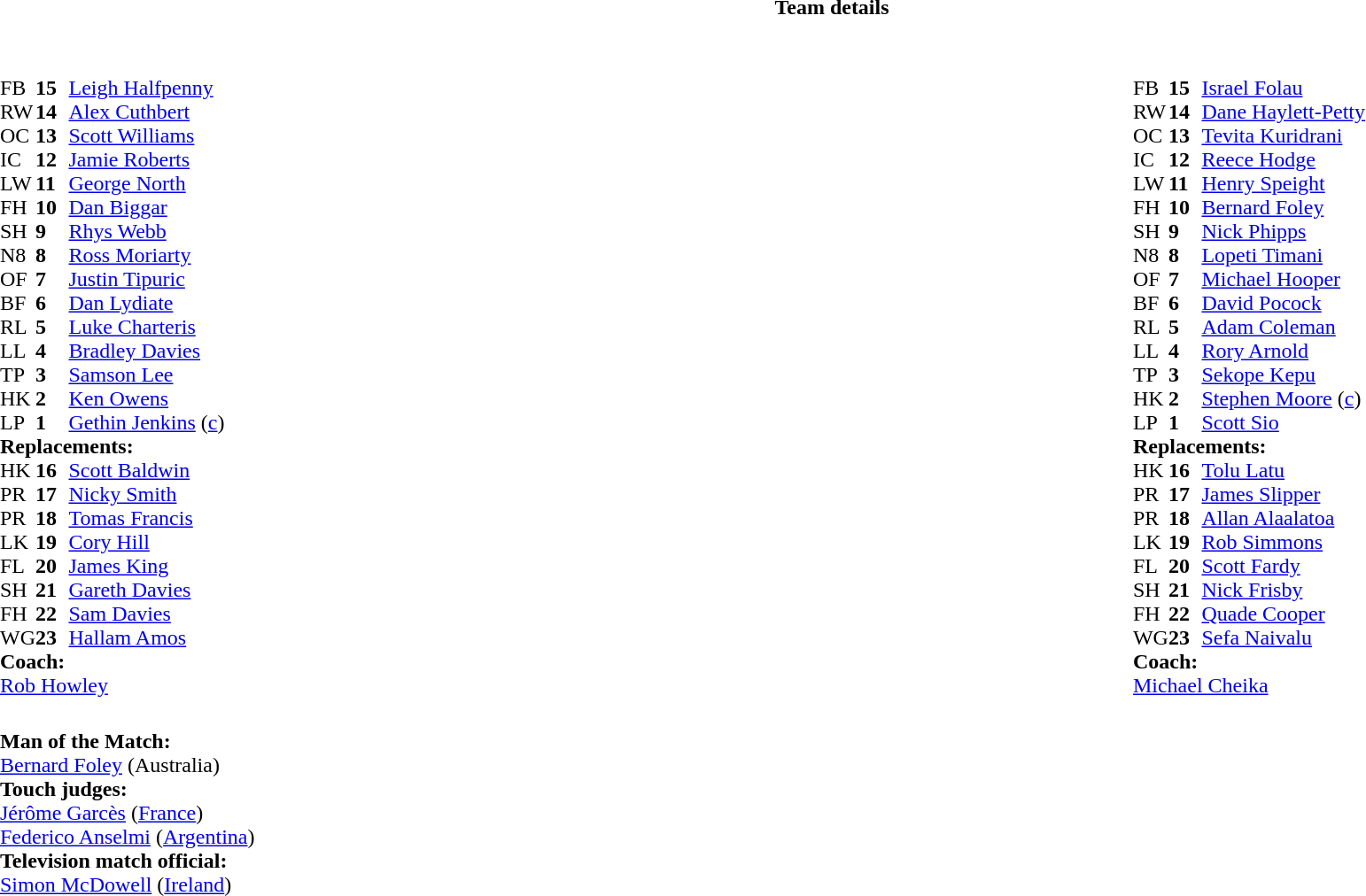<table border="0" width="100%" class="collapsible collapsed">
<tr>
<th>Team details</th>
</tr>
<tr>
<td><br><table width="100%">
<tr>
<td valign="top" width="50%"><br><table style="font-size: 100%" cellspacing="0" cellpadding="0">
<tr>
<th width="25"></th>
<th width="25"></th>
</tr>
<tr>
<td>FB</td>
<td><strong>15</strong></td>
<td><a href='#'>Leigh Halfpenny</a></td>
</tr>
<tr>
<td>RW</td>
<td><strong>14</strong></td>
<td><a href='#'>Alex Cuthbert</a></td>
</tr>
<tr>
<td>OC</td>
<td><strong>13</strong></td>
<td><a href='#'>Scott Williams</a></td>
</tr>
<tr>
<td>IC</td>
<td><strong>12</strong></td>
<td><a href='#'>Jamie Roberts</a></td>
</tr>
<tr>
<td>LW</td>
<td><strong>11</strong></td>
<td><a href='#'>George North</a></td>
<td></td>
<td></td>
</tr>
<tr>
<td>FH</td>
<td><strong>10</strong></td>
<td><a href='#'>Dan Biggar</a></td>
<td></td>
<td></td>
</tr>
<tr>
<td>SH</td>
<td><strong>9</strong></td>
<td><a href='#'>Rhys Webb</a></td>
<td></td>
<td></td>
</tr>
<tr>
<td>N8</td>
<td><strong>8</strong></td>
<td><a href='#'>Ross Moriarty</a></td>
</tr>
<tr>
<td>OF</td>
<td><strong>7</strong></td>
<td><a href='#'>Justin Tipuric</a></td>
</tr>
<tr>
<td>BF</td>
<td><strong>6</strong></td>
<td><a href='#'>Dan Lydiate</a></td>
<td></td>
<td></td>
</tr>
<tr>
<td>RL</td>
<td><strong>5</strong></td>
<td><a href='#'>Luke Charteris</a></td>
</tr>
<tr>
<td>LL</td>
<td><strong>4</strong></td>
<td><a href='#'>Bradley Davies</a></td>
<td></td>
<td></td>
</tr>
<tr>
<td>TP</td>
<td><strong>3</strong></td>
<td><a href='#'>Samson Lee</a></td>
<td></td>
<td></td>
</tr>
<tr>
<td>HK</td>
<td><strong>2</strong></td>
<td><a href='#'>Ken Owens</a></td>
<td></td>
<td></td>
</tr>
<tr>
<td>LP</td>
<td><strong>1</strong></td>
<td><a href='#'>Gethin Jenkins</a> (<a href='#'>c</a>)</td>
<td></td>
<td></td>
</tr>
<tr>
<td colspan=3><strong>Replacements:</strong></td>
</tr>
<tr>
<td>HK</td>
<td><strong>16</strong></td>
<td><a href='#'>Scott Baldwin</a></td>
<td></td>
<td></td>
</tr>
<tr>
<td>PR</td>
<td><strong>17</strong></td>
<td><a href='#'>Nicky Smith</a></td>
<td></td>
<td></td>
</tr>
<tr>
<td>PR</td>
<td><strong>18</strong></td>
<td><a href='#'>Tomas Francis</a></td>
<td></td>
<td></td>
</tr>
<tr>
<td>LK</td>
<td><strong>19</strong></td>
<td><a href='#'>Cory Hill</a></td>
<td></td>
<td></td>
</tr>
<tr>
<td>FL</td>
<td><strong>20</strong></td>
<td><a href='#'>James King</a></td>
<td></td>
<td></td>
</tr>
<tr>
<td>SH</td>
<td><strong>21</strong></td>
<td><a href='#'>Gareth Davies</a></td>
<td></td>
<td></td>
</tr>
<tr>
<td>FH</td>
<td><strong>22</strong></td>
<td><a href='#'>Sam Davies</a></td>
<td></td>
<td></td>
</tr>
<tr>
<td>WG</td>
<td><strong>23</strong></td>
<td><a href='#'>Hallam Amos</a></td>
<td></td>
<td></td>
</tr>
<tr>
<td colspan=3><strong>Coach:</strong></td>
</tr>
<tr>
<td colspan="4"> <a href='#'>Rob Howley</a></td>
</tr>
</table>
</td>
<td valign="top" width="50%"><br><table style="font-size: 100%" cellspacing="0" cellpadding="0" align="center">
<tr>
<th width="25"></th>
<th width="25"></th>
</tr>
<tr>
<td>FB</td>
<td><strong>15</strong></td>
<td><a href='#'>Israel Folau</a></td>
</tr>
<tr>
<td>RW</td>
<td><strong>14</strong></td>
<td><a href='#'>Dane Haylett-Petty</a></td>
</tr>
<tr>
<td>OC</td>
<td><strong>13</strong></td>
<td><a href='#'>Tevita Kuridrani</a></td>
</tr>
<tr>
<td>IC</td>
<td><strong>12</strong></td>
<td><a href='#'>Reece Hodge</a></td>
</tr>
<tr>
<td>LW</td>
<td><strong>11</strong></td>
<td><a href='#'>Henry Speight</a></td>
<td></td>
<td></td>
</tr>
<tr>
<td>FH</td>
<td><strong>10</strong></td>
<td><a href='#'>Bernard Foley</a></td>
<td></td>
<td></td>
</tr>
<tr>
<td>SH</td>
<td><strong>9</strong></td>
<td><a href='#'>Nick Phipps</a></td>
<td></td>
<td></td>
</tr>
<tr>
<td>N8</td>
<td><strong>8</strong></td>
<td><a href='#'>Lopeti Timani</a></td>
</tr>
<tr>
<td>OF</td>
<td><strong>7</strong></td>
<td><a href='#'>Michael Hooper</a></td>
</tr>
<tr>
<td>BF</td>
<td><strong>6</strong></td>
<td><a href='#'>David Pocock</a></td>
<td></td>
<td></td>
</tr>
<tr>
<td>RL</td>
<td><strong>5</strong></td>
<td><a href='#'>Adam Coleman</a></td>
<td></td>
<td></td>
<td></td>
</tr>
<tr>
<td>LL</td>
<td><strong>4</strong></td>
<td><a href='#'>Rory Arnold</a></td>
<td></td>
<td></td>
<td></td>
</tr>
<tr>
<td>TP</td>
<td><strong>3</strong></td>
<td><a href='#'>Sekope Kepu</a></td>
<td></td>
<td></td>
</tr>
<tr>
<td>HK</td>
<td><strong>2</strong></td>
<td><a href='#'>Stephen Moore</a> (<a href='#'>c</a>)</td>
<td></td>
<td></td>
</tr>
<tr>
<td>LP</td>
<td><strong>1</strong></td>
<td><a href='#'>Scott Sio</a></td>
<td></td>
<td></td>
</tr>
<tr>
<td colspan=3><strong>Replacements:</strong></td>
</tr>
<tr>
<td>HK</td>
<td><strong>16</strong></td>
<td><a href='#'>Tolu Latu</a></td>
<td></td>
<td></td>
</tr>
<tr>
<td>PR</td>
<td><strong>17</strong></td>
<td><a href='#'>James Slipper</a></td>
<td></td>
<td></td>
</tr>
<tr>
<td>PR</td>
<td><strong>18</strong></td>
<td><a href='#'>Allan Alaalatoa</a></td>
<td></td>
<td></td>
</tr>
<tr>
<td>LK</td>
<td><strong>19</strong></td>
<td><a href='#'>Rob Simmons</a></td>
<td></td>
<td></td>
</tr>
<tr>
<td>FL</td>
<td><strong>20</strong></td>
<td><a href='#'>Scott Fardy</a></td>
<td></td>
<td></td>
</tr>
<tr>
<td>SH</td>
<td><strong>21</strong></td>
<td><a href='#'>Nick Frisby</a></td>
<td></td>
<td></td>
</tr>
<tr>
<td>FH</td>
<td><strong>22</strong></td>
<td><a href='#'>Quade Cooper</a></td>
<td></td>
<td></td>
</tr>
<tr>
<td>WG</td>
<td><strong>23</strong></td>
<td><a href='#'>Sefa Naivalu</a></td>
<td></td>
<td></td>
</tr>
<tr>
<td colspan=3><strong>Coach:</strong></td>
</tr>
<tr>
<td colspan="4"> <a href='#'>Michael Cheika</a></td>
</tr>
</table>
</td>
</tr>
</table>
<table width=100% style="font-size: 100%">
<tr>
<td><br><strong>Man of the Match:</strong>
<br><a href='#'>Bernard Foley</a> (Australia)<br><strong>Touch judges:</strong>
<br><a href='#'>Jérôme Garcès</a> (<a href='#'>France</a>)
<br><a href='#'>Federico Anselmi</a> (<a href='#'>Argentina</a>)
<br><strong>Television match official:</strong>
<br><a href='#'>Simon McDowell</a> (<a href='#'>Ireland</a>)</td>
</tr>
</table>
</td>
</tr>
</table>
